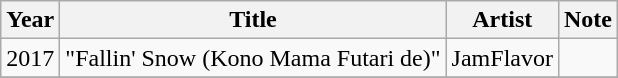<table class="wikitable">
<tr>
<th>Year</th>
<th>Title</th>
<th>Artist</th>
<th>Note</th>
</tr>
<tr>
<td>2017</td>
<td>"Fallin' Snow (Kono Mama Futari de)"</td>
<td>JamFlavor</td>
<td></td>
</tr>
<tr>
</tr>
</table>
